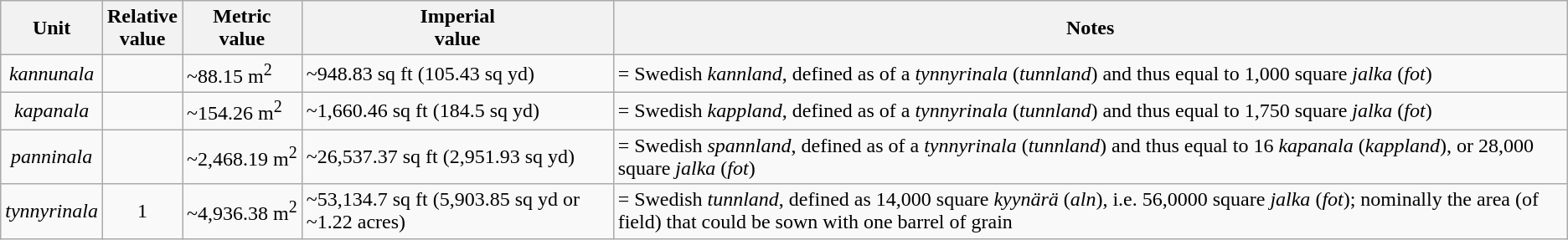<table class="wikitable">
<tr>
<th>Unit</th>
<th>Relative<br>value</th>
<th>Metric<br>value</th>
<th>Imperial<br>value</th>
<th>Notes</th>
</tr>
<tr>
<td align=center><em>kannunala</em></td>
<td align=center></td>
<td align=left>~88.15 m<sup>2</sup></td>
<td align=left>~948.83 sq ft (105.43 sq yd)</td>
<td align=left>= Swedish <em>kannland</em>, defined as  of a <em>tynnyrinala</em> (<em>tunnland</em>) and thus equal to 1,000 square <em>jalka</em> (<em>fot</em>)</td>
</tr>
<tr>
<td align=center><em>kapanala</em></td>
<td align=center></td>
<td align=left>~154.26 m<sup>2</sup></td>
<td align=left>~1,660.46 sq ft (184.5 sq yd)</td>
<td align=left>= Swedish <em>kappland</em>, defined as  of a <em>tynnyrinala</em> (<em>tunnland</em>) and thus equal to 1,750 square <em>jalka</em> (<em>fot</em>)</td>
</tr>
<tr>
<td align=center><em>panninala</em></td>
<td align=center></td>
<td align=left>~2,468.19 m<sup>2</sup></td>
<td align=left>~26,537.37 sq ft (2,951.93 sq yd)</td>
<td align=left>= Swedish <em>spannland</em>, defined as  of a <em>tynnyrinala</em> (<em>tunnland</em>) and thus equal to 16 <em>kapanala</em> (<em>kappland</em>), or 28,000 square <em>jalka</em> (<em>fot</em>)</td>
</tr>
<tr>
<td align=center><em>tynnyrinala</em></td>
<td align=center>1</td>
<td align=left>~4,936.38 m<sup>2</sup></td>
<td align=left>~53,134.7 sq ft (5,903.85 sq yd or ~1.22 acres)</td>
<td align=left>= Swedish <em>tunnland</em>, defined as 14,000 square <em>kyynärä</em> (<em>aln</em>), i.e. 56,0000 square <em>jalka</em> (<em>fot</em>); nominally the area (of field) that could be sown with one barrel of grain</td>
</tr>
</table>
